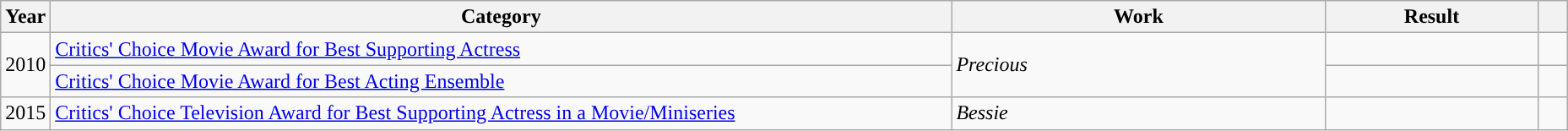<table class="wikitable">
<tr>
<th scope="col" style="width:1em;">Year</th>
<th scope="col" style="width:44em;">Category</th>
<th scope="col" style="width:18em;">Work</th>
<th scope="col" style="width:10em;">Result</th>
<th class="unsortable" style="width:1em;"></th>
</tr>
<tr>
<td rowspan="2">2010</td>
<td><a href='#'>Critics' Choice Movie Award for Best Supporting Actress</a> </td>
<td rowspan="2"><em>Precious</em></td>
<td></td>
<td></td>
</tr>
<tr>
<td><a href='#'>Critics' Choice Movie Award for Best Acting Ensemble</a> </td>
<td></td>
<td></td>
</tr>
<tr>
<td>2015</td>
<td><a href='#'>Critics' Choice Television Award for Best Supporting Actress in a Movie/Miniseries</a> </td>
<td><em>Bessie</em></td>
<td></td>
<td></td>
</tr>
</table>
